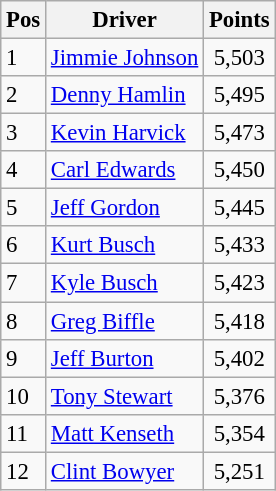<table class="sortable wikitable " style="font-size: 95%;">
<tr>
<th>Pos</th>
<th>Driver</th>
<th>Points</th>
</tr>
<tr>
<td>1</td>
<td><a href='#'>Jimmie Johnson</a></td>
<td style="text-align:center;">5,503</td>
</tr>
<tr>
<td>2</td>
<td><a href='#'>Denny Hamlin</a></td>
<td style="text-align:center;">5,495</td>
</tr>
<tr>
<td>3</td>
<td><a href='#'>Kevin Harvick</a></td>
<td style="text-align:center;">5,473</td>
</tr>
<tr>
<td>4</td>
<td><a href='#'>Carl Edwards</a></td>
<td style="text-align:center;">5,450</td>
</tr>
<tr>
<td>5</td>
<td><a href='#'>Jeff Gordon</a></td>
<td style="text-align:center;">5,445</td>
</tr>
<tr>
<td>6</td>
<td><a href='#'>Kurt Busch</a></td>
<td style="text-align:center;">5,433</td>
</tr>
<tr>
<td>7</td>
<td><a href='#'>Kyle Busch</a></td>
<td style="text-align:center;">5,423</td>
</tr>
<tr>
<td>8</td>
<td><a href='#'>Greg Biffle</a></td>
<td style="text-align:center;">5,418</td>
</tr>
<tr>
<td>9</td>
<td><a href='#'>Jeff Burton</a></td>
<td style="text-align:center;">5,402</td>
</tr>
<tr>
<td>10</td>
<td><a href='#'>Tony Stewart</a></td>
<td style="text-align:center;">5,376</td>
</tr>
<tr>
<td>11</td>
<td><a href='#'>Matt Kenseth</a></td>
<td style="text-align:center;">5,354</td>
</tr>
<tr>
<td>12</td>
<td><a href='#'>Clint Bowyer</a></td>
<td style="text-align:center;">5,251</td>
</tr>
</table>
